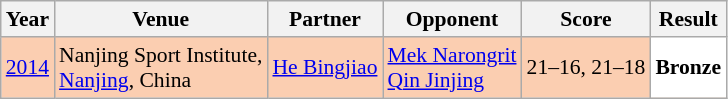<table class="sortable wikitable" style="font-size: 90%;">
<tr>
<th>Year</th>
<th>Venue</th>
<th>Partner</th>
<th>Opponent</th>
<th>Score</th>
<th>Result</th>
</tr>
<tr style="background:#FBCEB1">
<td align="center"><a href='#'>2014</a></td>
<td align="left">Nanjing Sport Institute,<br><a href='#'>Nanjing</a>, China</td>
<td align="left"> <a href='#'>He Bingjiao</a></td>
<td align="left"> <a href='#'>Mek Narongrit</a><br> <a href='#'>Qin Jinjing</a></td>
<td align="left">21–16, 21–18</td>
<td style="text-align:left; background:white"> <strong>Bronze</strong></td>
</tr>
</table>
